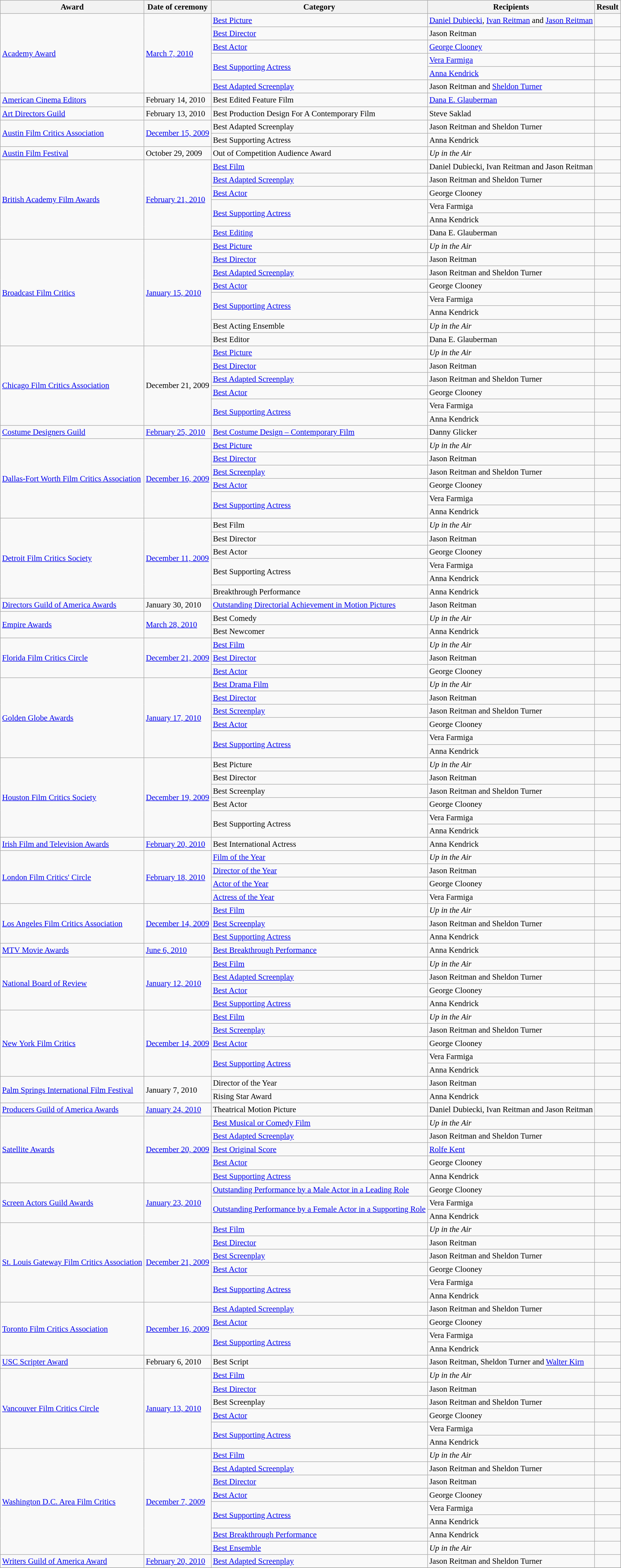<table class="wikitable sortable" style="font-size: 95%;">
<tr>
<th>Award</th>
<th>Date of ceremony</th>
<th>Category</th>
<th>Recipients</th>
<th>Result</th>
</tr>
<tr>
<td rowspan="6"><a href='#'>Academy Award</a></td>
<td rowspan="6"><a href='#'>March 7, 2010</a></td>
<td><a href='#'>Best Picture</a></td>
<td><a href='#'>Daniel Dubiecki</a>, <a href='#'>Ivan Reitman</a> and <a href='#'>Jason Reitman</a></td>
<td></td>
</tr>
<tr>
<td><a href='#'>Best Director</a></td>
<td>Jason Reitman</td>
<td></td>
</tr>
<tr>
<td><a href='#'>Best Actor</a></td>
<td><a href='#'>George Clooney</a></td>
<td></td>
</tr>
<tr>
<td rowspan="2"><a href='#'>Best Supporting Actress</a></td>
<td><a href='#'>Vera Farmiga</a></td>
<td></td>
</tr>
<tr>
<td><a href='#'>Anna Kendrick</a></td>
<td></td>
</tr>
<tr>
<td><a href='#'>Best Adapted Screenplay</a></td>
<td>Jason Reitman and <a href='#'>Sheldon Turner</a></td>
<td></td>
</tr>
<tr>
<td><a href='#'>American Cinema Editors</a></td>
<td>February 14, 2010</td>
<td>Best Edited Feature Film</td>
<td><a href='#'>Dana E. Glauberman</a></td>
<td></td>
</tr>
<tr>
<td><a href='#'>Art Directors Guild</a></td>
<td>February 13, 2010</td>
<td>Best Production Design For A Contemporary Film</td>
<td>Steve Saklad</td>
<td></td>
</tr>
<tr>
<td rowspan="2"><a href='#'>Austin Film Critics Association</a></td>
<td rowspan="2"><a href='#'>December 15, 2009</a></td>
<td>Best Adapted Screenplay</td>
<td>Jason Reitman and Sheldon Turner</td>
<td></td>
</tr>
<tr>
<td>Best Supporting Actress</td>
<td>Anna Kendrick</td>
<td></td>
</tr>
<tr>
<td><a href='#'>Austin Film Festival</a></td>
<td>October 29, 2009</td>
<td>Out of Competition Audience Award</td>
<td><em>Up in the Air</em></td>
<td></td>
</tr>
<tr>
<td rowspan="6"><a href='#'>British Academy Film Awards</a></td>
<td rowspan="6"><a href='#'>February 21, 2010</a></td>
<td><a href='#'>Best Film</a></td>
<td>Daniel Dubiecki, Ivan Reitman and Jason Reitman</td>
<td></td>
</tr>
<tr>
<td><a href='#'>Best Adapted Screenplay</a></td>
<td>Jason Reitman and Sheldon Turner</td>
<td></td>
</tr>
<tr>
<td><a href='#'>Best Actor</a></td>
<td>George Clooney</td>
<td></td>
</tr>
<tr>
<td rowspan="2"><a href='#'>Best Supporting Actress</a></td>
<td>Vera Farmiga</td>
<td></td>
</tr>
<tr>
<td>Anna Kendrick</td>
<td></td>
</tr>
<tr>
<td><a href='#'>Best Editing</a></td>
<td>Dana E. Glauberman</td>
<td></td>
</tr>
<tr>
<td rowspan="8"><a href='#'>Broadcast Film Critics</a></td>
<td rowspan="8"><a href='#'>January 15, 2010</a></td>
<td><a href='#'>Best Picture</a></td>
<td><em>Up in the Air</em></td>
<td></td>
</tr>
<tr>
<td><a href='#'>Best Director</a></td>
<td>Jason Reitman</td>
<td></td>
</tr>
<tr>
<td><a href='#'>Best Adapted Screenplay</a></td>
<td>Jason Reitman and Sheldon Turner</td>
<td></td>
</tr>
<tr>
<td><a href='#'>Best Actor</a></td>
<td>George Clooney</td>
<td></td>
</tr>
<tr>
<td rowspan="2"><a href='#'>Best Supporting Actress</a></td>
<td>Vera Farmiga</td>
<td></td>
</tr>
<tr>
<td>Anna Kendrick</td>
<td></td>
</tr>
<tr>
<td>Best Acting Ensemble</td>
<td><em>Up in the Air</em></td>
<td></td>
</tr>
<tr>
<td>Best Editor</td>
<td>Dana E. Glauberman</td>
<td></td>
</tr>
<tr>
<td rowspan="6"><a href='#'>Chicago Film Critics Association</a></td>
<td rowspan="6">December 21, 2009</td>
<td><a href='#'>Best Picture</a></td>
<td><em>Up in the Air</em></td>
<td></td>
</tr>
<tr>
<td><a href='#'>Best Director</a></td>
<td>Jason Reitman</td>
<td></td>
</tr>
<tr>
<td><a href='#'>Best Adapted Screenplay</a></td>
<td>Jason Reitman and Sheldon Turner</td>
<td></td>
</tr>
<tr>
<td><a href='#'>Best Actor</a></td>
<td>George Clooney</td>
<td></td>
</tr>
<tr>
<td rowspan="2"><a href='#'>Best Supporting Actress</a></td>
<td>Vera Farmiga</td>
<td></td>
</tr>
<tr>
<td>Anna Kendrick</td>
<td></td>
</tr>
<tr>
<td><a href='#'>Costume Designers Guild</a></td>
<td><a href='#'>February 25, 2010</a></td>
<td><a href='#'>Best Costume Design – Contemporary Film</a></td>
<td>Danny Glicker</td>
<td></td>
</tr>
<tr>
<td rowspan="6"><a href='#'>Dallas-Fort Worth Film Critics Association</a></td>
<td rowspan="6"><a href='#'>December 16, 2009</a></td>
<td><a href='#'>Best Picture</a></td>
<td><em>Up in the Air</em></td>
<td></td>
</tr>
<tr>
<td><a href='#'>Best Director</a></td>
<td>Jason Reitman</td>
<td></td>
</tr>
<tr>
<td><a href='#'>Best Screenplay</a></td>
<td>Jason Reitman and Sheldon Turner</td>
<td></td>
</tr>
<tr>
<td><a href='#'>Best Actor</a></td>
<td>George Clooney</td>
<td></td>
</tr>
<tr>
<td rowspan="2"><a href='#'>Best Supporting Actress</a></td>
<td>Vera Farmiga</td>
<td></td>
</tr>
<tr>
<td>Anna Kendrick</td>
<td></td>
</tr>
<tr>
<td rowspan="6"><a href='#'>Detroit Film Critics Society</a></td>
<td rowspan="6"><a href='#'>December 11, 2009</a></td>
<td>Best Film</td>
<td><em>Up in the Air</em></td>
<td></td>
</tr>
<tr>
<td>Best Director</td>
<td>Jason Reitman</td>
<td></td>
</tr>
<tr>
<td>Best Actor</td>
<td>George Clooney</td>
<td></td>
</tr>
<tr>
<td rowspan="2">Best Supporting Actress</td>
<td>Vera Farmiga</td>
<td></td>
</tr>
<tr>
<td>Anna Kendrick</td>
<td></td>
</tr>
<tr>
<td>Breakthrough Performance</td>
<td>Anna Kendrick</td>
<td></td>
</tr>
<tr>
<td><a href='#'>Directors Guild of America Awards</a></td>
<td>January 30, 2010</td>
<td><a href='#'>Outstanding Directorial Achievement in Motion Pictures</a></td>
<td>Jason Reitman</td>
<td></td>
</tr>
<tr>
<td rowspan="2"><a href='#'>Empire Awards</a></td>
<td rowspan="2"><a href='#'>March 28, 2010</a></td>
<td>Best Comedy</td>
<td><em>Up in the Air</em></td>
<td></td>
</tr>
<tr>
<td>Best Newcomer</td>
<td>Anna Kendrick</td>
<td></td>
</tr>
<tr>
<td rowspan="3"><a href='#'>Florida Film Critics Circle</a></td>
<td rowspan="3"><a href='#'>December 21, 2009</a></td>
<td><a href='#'>Best Film</a></td>
<td><em>Up in the Air</em></td>
<td></td>
</tr>
<tr>
<td><a href='#'>Best Director</a></td>
<td>Jason Reitman</td>
<td></td>
</tr>
<tr>
<td><a href='#'>Best Actor</a></td>
<td>George Clooney</td>
<td></td>
</tr>
<tr>
<td rowspan="6"><a href='#'>Golden Globe Awards</a></td>
<td rowspan="6"><a href='#'>January 17, 2010</a></td>
<td><a href='#'>Best Drama Film</a></td>
<td><em>Up in the Air</em></td>
<td></td>
</tr>
<tr>
<td><a href='#'>Best Director</a></td>
<td>Jason Reitman</td>
<td></td>
</tr>
<tr>
<td><a href='#'>Best Screenplay</a></td>
<td>Jason Reitman and Sheldon Turner</td>
<td></td>
</tr>
<tr>
<td><a href='#'>Best Actor</a></td>
<td>George Clooney</td>
<td></td>
</tr>
<tr>
<td rowspan="2"><a href='#'>Best Supporting Actress</a></td>
<td>Vera Farmiga</td>
<td></td>
</tr>
<tr>
<td>Anna Kendrick</td>
<td></td>
</tr>
<tr>
<td rowspan="6"><a href='#'>Houston Film Critics Society</a></td>
<td rowspan="6"><a href='#'>December 19, 2009</a></td>
<td>Best Picture</td>
<td><em>Up in the Air</em></td>
<td></td>
</tr>
<tr>
<td>Best Director</td>
<td>Jason Reitman</td>
<td></td>
</tr>
<tr>
<td>Best Screenplay</td>
<td>Jason Reitman and Sheldon Turner</td>
<td></td>
</tr>
<tr>
<td>Best Actor</td>
<td>George Clooney</td>
<td></td>
</tr>
<tr>
<td rowspan="2">Best Supporting Actress</td>
<td>Vera Farmiga</td>
<td></td>
</tr>
<tr>
<td>Anna Kendrick</td>
<td></td>
</tr>
<tr>
<td><a href='#'>Irish Film and Television Awards</a></td>
<td><a href='#'>February 20, 2010</a></td>
<td>Best International Actress</td>
<td>Anna Kendrick</td>
<td></td>
</tr>
<tr>
<td rowspan="4"><a href='#'>London Film Critics' Circle</a></td>
<td rowspan="4"><a href='#'>February 18, 2010</a></td>
<td><a href='#'>Film of the Year</a></td>
<td><em>Up in the Air</em></td>
<td></td>
</tr>
<tr>
<td><a href='#'>Director of the Year</a></td>
<td>Jason Reitman</td>
<td></td>
</tr>
<tr>
<td><a href='#'>Actor of the Year</a></td>
<td>George Clooney</td>
<td></td>
</tr>
<tr>
<td><a href='#'>Actress of the Year</a></td>
<td>Vera Farmiga</td>
<td></td>
</tr>
<tr>
<td rowspan="3"><a href='#'>Los Angeles Film Critics Association</a></td>
<td rowspan="3"><a href='#'>December 14, 2009</a></td>
<td><a href='#'>Best Film</a></td>
<td><em>Up in the Air</em></td>
<td></td>
</tr>
<tr>
<td><a href='#'>Best Screenplay</a></td>
<td>Jason Reitman and Sheldon Turner</td>
<td></td>
</tr>
<tr>
<td><a href='#'>Best Supporting Actress</a></td>
<td>Anna Kendrick</td>
<td></td>
</tr>
<tr>
<td><a href='#'>MTV Movie Awards</a></td>
<td><a href='#'>June 6, 2010</a></td>
<td><a href='#'>Best Breakthrough Performance</a></td>
<td>Anna Kendrick</td>
<td></td>
</tr>
<tr>
<td rowspan="4"><a href='#'>National Board of Review</a></td>
<td rowspan="4"><a href='#'>January 12, 2010</a></td>
<td><a href='#'>Best Film</a></td>
<td><em>Up in the Air</em></td>
<td></td>
</tr>
<tr>
<td><a href='#'>Best Adapted Screenplay</a></td>
<td>Jason Reitman and Sheldon Turner</td>
<td></td>
</tr>
<tr>
<td><a href='#'>Best Actor</a></td>
<td>George Clooney</td>
<td></td>
</tr>
<tr>
<td><a href='#'>Best Supporting Actress</a></td>
<td>Anna Kendrick</td>
<td></td>
</tr>
<tr>
<td rowspan="5"><a href='#'>New York Film Critics</a></td>
<td rowspan="5"><a href='#'>December 14, 2009</a></td>
<td><a href='#'>Best Film</a></td>
<td><em>Up in the Air</em></td>
<td></td>
</tr>
<tr>
<td><a href='#'>Best Screenplay</a></td>
<td>Jason Reitman and Sheldon Turner</td>
<td></td>
</tr>
<tr>
<td><a href='#'>Best Actor</a></td>
<td>George Clooney</td>
<td></td>
</tr>
<tr>
<td rowspan="2"><a href='#'>Best Supporting Actress</a></td>
<td>Vera Farmiga</td>
<td></td>
</tr>
<tr>
<td>Anna Kendrick</td>
<td></td>
</tr>
<tr>
<td rowspan="2"><a href='#'>Palm Springs International Film Festival</a></td>
<td rowspan="2">January 7, 2010</td>
<td>Director of the Year</td>
<td>Jason Reitman</td>
<td></td>
</tr>
<tr>
<td>Rising Star Award</td>
<td>Anna Kendrick</td>
<td></td>
</tr>
<tr>
<td><a href='#'>Producers Guild of America Awards</a></td>
<td><a href='#'>January 24, 2010</a></td>
<td>Theatrical Motion Picture</td>
<td>Daniel Dubiecki, Ivan Reitman and Jason Reitman</td>
<td></td>
</tr>
<tr>
<td rowspan="5"><a href='#'>Satellite Awards</a></td>
<td rowspan="5"><a href='#'>December 20, 2009</a></td>
<td><a href='#'>Best Musical or Comedy Film</a></td>
<td><em>Up in the Air</em></td>
<td></td>
</tr>
<tr>
<td><a href='#'>Best Adapted Screenplay</a></td>
<td>Jason Reitman and Sheldon Turner</td>
<td></td>
</tr>
<tr>
<td><a href='#'>Best Original Score</a></td>
<td><a href='#'>Rolfe Kent</a></td>
<td></td>
</tr>
<tr>
<td><a href='#'>Best Actor</a></td>
<td>George Clooney</td>
<td></td>
</tr>
<tr>
<td><a href='#'>Best Supporting Actress</a></td>
<td>Anna Kendrick</td>
<td></td>
</tr>
<tr>
<td rowspan="3"><a href='#'>Screen Actors Guild Awards</a></td>
<td rowspan="3"><a href='#'>January 23, 2010</a></td>
<td><a href='#'>Outstanding Performance by a Male Actor in a Leading Role</a></td>
<td>George Clooney</td>
<td></td>
</tr>
<tr>
<td rowspan="2"><a href='#'>Outstanding Performance by a Female Actor in a Supporting Role</a></td>
<td>Vera Farmiga</td>
<td></td>
</tr>
<tr>
<td>Anna Kendrick</td>
<td></td>
</tr>
<tr>
<td rowspan="6"><a href='#'>St. Louis Gateway Film Critics Association</a></td>
<td rowspan="6"><a href='#'>December 21, 2009</a></td>
<td><a href='#'>Best Film</a></td>
<td><em>Up in the Air</em></td>
<td></td>
</tr>
<tr>
<td><a href='#'>Best Director</a></td>
<td>Jason Reitman</td>
<td></td>
</tr>
<tr>
<td><a href='#'>Best Screenplay</a></td>
<td>Jason Reitman and Sheldon Turner</td>
<td></td>
</tr>
<tr>
<td><a href='#'>Best Actor</a></td>
<td>George Clooney</td>
<td></td>
</tr>
<tr>
<td rowspan="2"><a href='#'>Best Supporting Actress</a></td>
<td>Vera Farmiga</td>
<td></td>
</tr>
<tr>
<td>Anna Kendrick</td>
<td></td>
</tr>
<tr>
<td rowspan="4"><a href='#'>Toronto Film Critics Association</a></td>
<td rowspan="4"><a href='#'>December 16, 2009</a></td>
<td><a href='#'>Best Adapted Screenplay</a></td>
<td>Jason Reitman and Sheldon Turner</td>
<td></td>
</tr>
<tr>
<td><a href='#'>Best Actor</a></td>
<td>George Clooney</td>
<td></td>
</tr>
<tr>
<td rowspan="2"><a href='#'>Best Supporting Actress</a></td>
<td>Vera Farmiga</td>
<td></td>
</tr>
<tr>
<td>Anna Kendrick</td>
<td></td>
</tr>
<tr>
<td><a href='#'>USC Scripter Award</a></td>
<td>February 6, 2010</td>
<td>Best Script</td>
<td>Jason Reitman, Sheldon Turner and <a href='#'>Walter Kirn</a></td>
<td></td>
</tr>
<tr>
<td rowspan="6"><a href='#'>Vancouver Film Critics Circle</a></td>
<td rowspan="6"><a href='#'>January 13, 2010</a></td>
<td><a href='#'>Best Film</a></td>
<td><em>Up in the Air</em></td>
<td></td>
</tr>
<tr>
<td><a href='#'>Best Director</a></td>
<td>Jason Reitman</td>
<td></td>
</tr>
<tr>
<td>Best Screenplay</td>
<td>Jason Reitman and Sheldon Turner</td>
<td></td>
</tr>
<tr>
<td><a href='#'>Best Actor</a></td>
<td>George Clooney</td>
<td></td>
</tr>
<tr>
<td rowspan="2"><a href='#'>Best Supporting Actress</a></td>
<td>Vera Farmiga</td>
<td></td>
</tr>
<tr>
<td>Anna Kendrick</td>
<td></td>
</tr>
<tr>
<td rowspan="8"><a href='#'>Washington D.C. Area Film Critics</a></td>
<td rowspan="8"><a href='#'>December 7, 2009</a></td>
<td><a href='#'>Best Film</a></td>
<td><em>Up in the Air</em></td>
<td></td>
</tr>
<tr>
<td><a href='#'>Best Adapted Screenplay</a></td>
<td>Jason Reitman and Sheldon Turner</td>
<td></td>
</tr>
<tr>
<td><a href='#'>Best Director</a></td>
<td>Jason Reitman</td>
<td></td>
</tr>
<tr>
<td><a href='#'>Best Actor</a></td>
<td>George Clooney</td>
<td></td>
</tr>
<tr>
<td rowspan="2"><a href='#'>Best Supporting Actress</a></td>
<td>Vera Farmiga</td>
<td></td>
</tr>
<tr>
<td>Anna Kendrick</td>
<td></td>
</tr>
<tr>
<td><a href='#'>Best Breakthrough Performance</a></td>
<td>Anna Kendrick</td>
<td></td>
</tr>
<tr>
<td><a href='#'>Best Ensemble</a></td>
<td><em>Up in the Air</em></td>
<td></td>
</tr>
<tr>
<td><a href='#'>Writers Guild of America Award</a></td>
<td><a href='#'>February 20, 2010</a></td>
<td><a href='#'>Best Adapted Screenplay</a></td>
<td>Jason Reitman and Sheldon Turner</td>
<td></td>
</tr>
<tr>
</tr>
</table>
